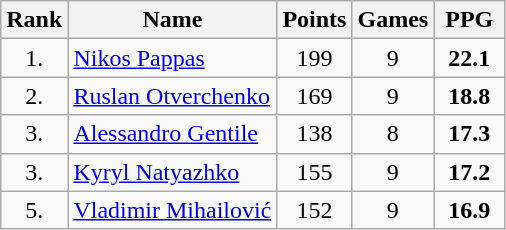<table class="wikitable" style="text-align: center;">
<tr>
<th>Rank</th>
<th>Name</th>
<th>Points</th>
<th>Games</th>
<th width=40>PPG</th>
</tr>
<tr>
<td>1.</td>
<td align="left"> <a href='#'>Nikos Pappas</a></td>
<td>199</td>
<td>9</td>
<td><strong>22.1</strong></td>
</tr>
<tr>
<td>2.</td>
<td align="left"> <a href='#'>Ruslan Otverchenko</a></td>
<td>169</td>
<td>9</td>
<td><strong>18.8</strong></td>
</tr>
<tr>
<td>3.</td>
<td align="left"> <a href='#'>Alessandro Gentile</a></td>
<td>138</td>
<td>8</td>
<td><strong>17.3</strong></td>
</tr>
<tr>
<td>3.</td>
<td align="left"> <a href='#'>Kyryl Natyazhko</a></td>
<td>155</td>
<td>9</td>
<td><strong>17.2</strong></td>
</tr>
<tr>
<td>5.</td>
<td align="left"> <a href='#'>Vladimir Mihailović</a></td>
<td>152</td>
<td>9</td>
<td><strong>16.9</strong></td>
</tr>
</table>
